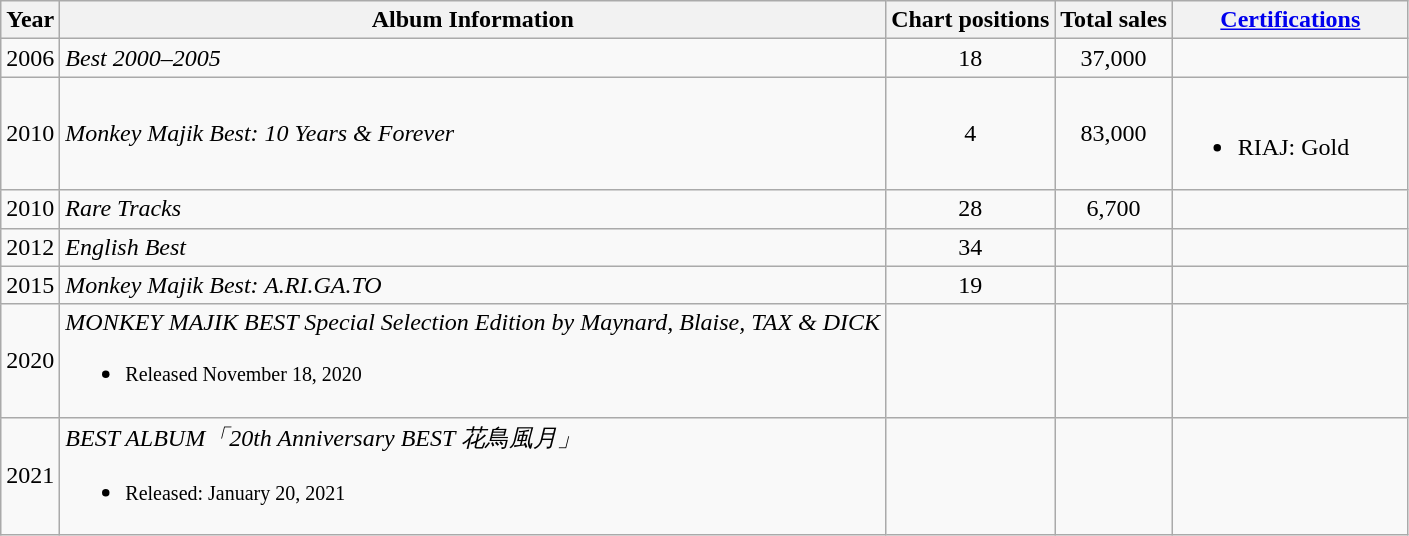<table class="wikitable">
<tr>
<th rowspan="1">Year</th>
<th rowspan="1">Album Information</th>
<th colspan="1">Chart positions<br></th>
<th colspan="1">Total sales<br></th>
<th width="150" rowspan="1"><a href='#'>Certifications</a><br></th>
</tr>
<tr>
<td align="center">2006</td>
<td><em>Best 2000–2005</em><br></td>
<td align="center">18</td>
<td align="center">37,000</td>
<td></td>
</tr>
<tr>
<td align="center">2010</td>
<td><em>Monkey Majik Best: 10 Years & Forever</em><br></td>
<td align="center">4</td>
<td align="center">83,000</td>
<td><br><ul><li>RIAJ: Gold</li></ul></td>
</tr>
<tr>
<td align="center">2010</td>
<td><em>Rare Tracks</em><br></td>
<td align="center">28</td>
<td align="center">6,700</td>
<td></td>
</tr>
<tr>
<td align="center">2012</td>
<td><em>English Best</em><br></td>
<td align="center">34</td>
<td align="center"></td>
<td></td>
</tr>
<tr>
<td align="center">2015</td>
<td><em>Monkey Majik Best: A.RI.GA.TO</em><br></td>
<td align="center">19</td>
<td align="center"></td>
<td></td>
</tr>
<tr>
<td>2020</td>
<td><em>MONKEY MAJIK BEST Special Selection Edition by Maynard, Blaise, TAX & DICK</em><br><ul><li><small>Released November 18, 2020</small></li></ul></td>
<td></td>
<td></td>
<td></td>
</tr>
<tr>
<td>2021</td>
<td><em>BEST ALBUM「20th Anniversary BEST 花鳥風月」</em><br><ul><li><small>Released: January 20, 2021</small></li></ul></td>
<td></td>
<td></td>
<td></td>
</tr>
</table>
